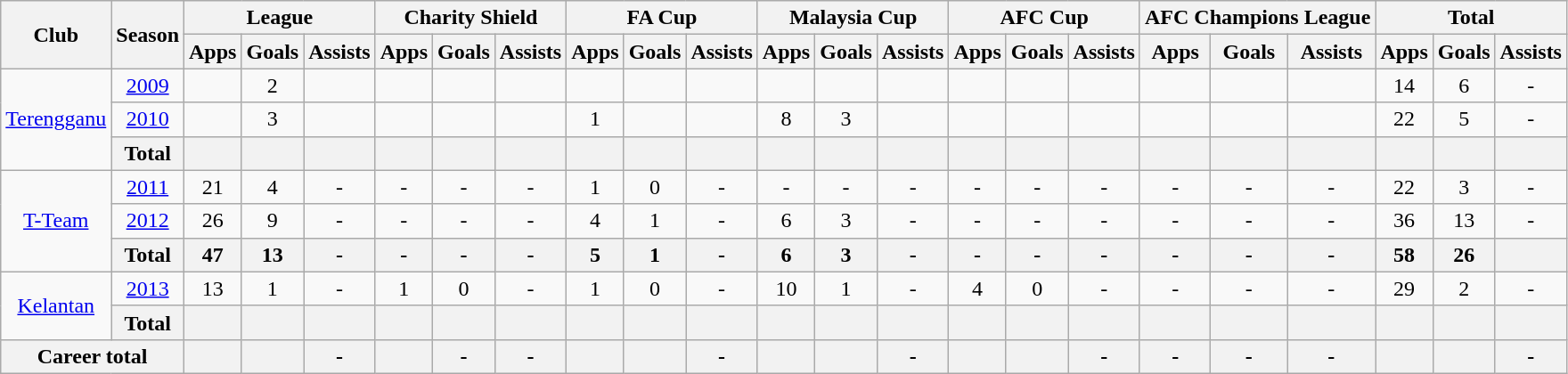<table class="wikitable" style="text-align: center;">
<tr>
<th rowspan="2">Club</th>
<th rowspan="2">Season</th>
<th colspan="3">League</th>
<th colspan="3">Charity Shield</th>
<th colspan="3">FA Cup</th>
<th colspan="3">Malaysia Cup</th>
<th colspan="3">AFC Cup</th>
<th colspan="3">AFC Champions League</th>
<th colspan="3">Total</th>
</tr>
<tr>
<th>Apps</th>
<th>Goals</th>
<th>Assists</th>
<th>Apps</th>
<th>Goals</th>
<th>Assists</th>
<th>Apps</th>
<th>Goals</th>
<th>Assists</th>
<th>Apps</th>
<th>Goals</th>
<th>Assists</th>
<th>Apps</th>
<th>Goals</th>
<th>Assists</th>
<th>Apps</th>
<th>Goals</th>
<th>Assists</th>
<th>Apps</th>
<th>Goals</th>
<th>Assists</th>
</tr>
<tr>
<td rowspan="3"><a href='#'>Terengganu</a></td>
<td><a href='#'>2009</a></td>
<td></td>
<td>2</td>
<td></td>
<td></td>
<td></td>
<td></td>
<td></td>
<td></td>
<td></td>
<td></td>
<td></td>
<td></td>
<td></td>
<td></td>
<td></td>
<td></td>
<td></td>
<td></td>
<td>14</td>
<td>6</td>
<td>-</td>
</tr>
<tr>
<td><a href='#'>2010</a></td>
<td></td>
<td>3</td>
<td></td>
<td></td>
<td></td>
<td></td>
<td>1</td>
<td></td>
<td></td>
<td>8</td>
<td>3</td>
<td></td>
<td></td>
<td></td>
<td></td>
<td></td>
<td></td>
<td></td>
<td>22</td>
<td>5</td>
<td>-</td>
</tr>
<tr>
<th colspan="1">Total</th>
<th></th>
<th></th>
<th></th>
<th></th>
<th></th>
<th></th>
<th></th>
<th></th>
<th></th>
<th></th>
<th></th>
<th></th>
<th></th>
<th></th>
<th></th>
<th></th>
<th></th>
<th></th>
<th></th>
<th></th>
<th></th>
</tr>
<tr>
<td rowspan="3"><a href='#'>T-Team</a></td>
<td><a href='#'>2011</a></td>
<td>21</td>
<td>4</td>
<td>-</td>
<td>-</td>
<td>-</td>
<td>-</td>
<td>1</td>
<td>0</td>
<td>-</td>
<td>-</td>
<td>-</td>
<td>-</td>
<td>-</td>
<td>-</td>
<td>-</td>
<td>-</td>
<td>-</td>
<td>-</td>
<td>22</td>
<td>3</td>
<td>-</td>
</tr>
<tr>
<td><a href='#'>2012</a></td>
<td>26</td>
<td>9</td>
<td>-</td>
<td>-</td>
<td>-</td>
<td>-</td>
<td>4</td>
<td>1</td>
<td>-</td>
<td>6</td>
<td>3</td>
<td>-</td>
<td>-</td>
<td>-</td>
<td>-</td>
<td>-</td>
<td>-</td>
<td>-</td>
<td>36</td>
<td>13</td>
<td>-</td>
</tr>
<tr>
<th colspan="1">Total</th>
<th>47</th>
<th>13</th>
<th>-</th>
<th>-</th>
<th>-</th>
<th>-</th>
<th>5</th>
<th>1</th>
<th>-</th>
<th>6</th>
<th>3</th>
<th>-</th>
<th>-</th>
<th>-</th>
<th>-</th>
<th>-</th>
<th>-</th>
<th>-</th>
<th>58</th>
<th>26</th>
<th></th>
</tr>
<tr>
<td rowspan="2"><a href='#'>Kelantan</a></td>
<td><a href='#'>2013</a></td>
<td>13</td>
<td>1</td>
<td>-</td>
<td>1</td>
<td>0</td>
<td>-</td>
<td>1</td>
<td>0</td>
<td>-</td>
<td>10</td>
<td>1</td>
<td>-</td>
<td>4</td>
<td>0</td>
<td>-</td>
<td>-</td>
<td>-</td>
<td>-</td>
<td>29</td>
<td>2</td>
<td>-</td>
</tr>
<tr>
<th colspan="1">Total</th>
<th></th>
<th></th>
<th></th>
<th></th>
<th></th>
<th></th>
<th></th>
<th></th>
<th></th>
<th></th>
<th></th>
<th></th>
<th></th>
<th></th>
<th></th>
<th></th>
<th></th>
<th></th>
<th></th>
<th></th>
<th></th>
</tr>
<tr>
<th colspan="2">Career total</th>
<th></th>
<th></th>
<th>-</th>
<th></th>
<th>-</th>
<th>-</th>
<th></th>
<th></th>
<th>-</th>
<th></th>
<th></th>
<th>-</th>
<th></th>
<th></th>
<th>-</th>
<th>-</th>
<th>-</th>
<th>-</th>
<th></th>
<th></th>
<th>-</th>
</tr>
</table>
